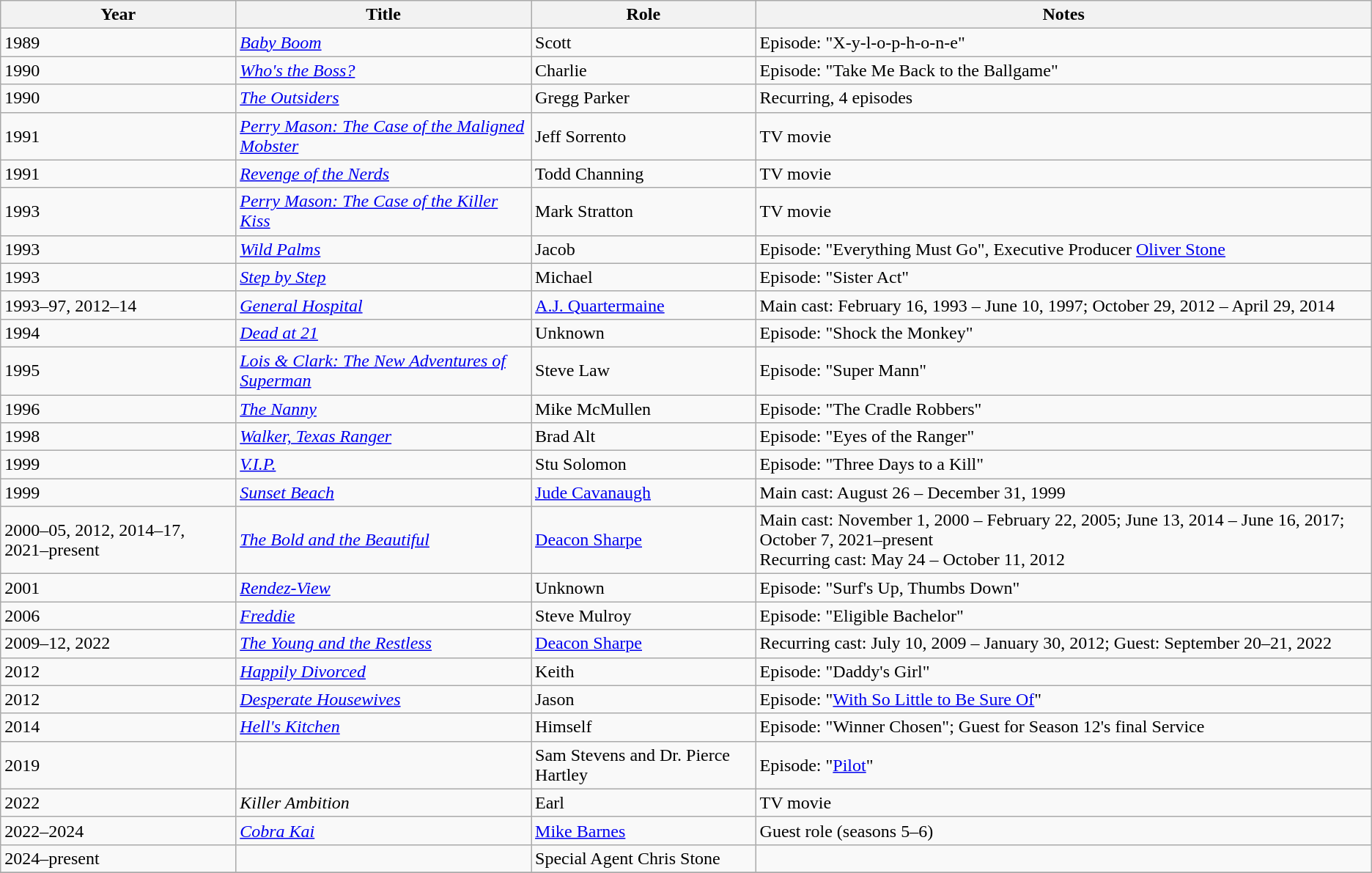<table class="wikitable sortable">
<tr>
<th>Year</th>
<th>Title</th>
<th>Role</th>
<th class="unsortable">Notes</th>
</tr>
<tr>
<td>1989</td>
<td><em><a href='#'>Baby Boom</a></em></td>
<td>Scott</td>
<td>Episode: "X-y-l-o-p-h-o-n-e"</td>
</tr>
<tr>
<td>1990</td>
<td><em><a href='#'>Who's the Boss?</a></em></td>
<td>Charlie</td>
<td>Episode: "Take Me Back to the Ballgame"</td>
</tr>
<tr>
<td>1990</td>
<td><em><a href='#'>The Outsiders</a></em></td>
<td>Gregg Parker</td>
<td>Recurring, 4 episodes</td>
</tr>
<tr>
<td>1991</td>
<td><em><a href='#'>Perry Mason: The Case of the Maligned Mobster</a></em></td>
<td>Jeff Sorrento</td>
<td>TV movie</td>
</tr>
<tr>
<td>1991</td>
<td><em><a href='#'>Revenge of the Nerds</a></em></td>
<td>Todd Channing</td>
<td>TV movie</td>
</tr>
<tr>
<td>1993</td>
<td><em><a href='#'>Perry Mason: The Case of the Killer Kiss</a></em></td>
<td>Mark Stratton</td>
<td>TV movie</td>
</tr>
<tr>
<td>1993</td>
<td><em><a href='#'>Wild Palms</a></em></td>
<td>Jacob</td>
<td>Episode: "Everything Must Go", Executive Producer <a href='#'>Oliver Stone</a></td>
</tr>
<tr>
<td>1993</td>
<td><em><a href='#'>Step by Step</a></em></td>
<td>Michael</td>
<td>Episode: "Sister Act"</td>
</tr>
<tr>
<td>1993–97, 2012–14</td>
<td><em><a href='#'>General Hospital</a></em></td>
<td><a href='#'>A.J. Quartermaine</a></td>
<td>Main cast: February 16, 1993 – June 10, 1997; October 29, 2012 – April 29, 2014</td>
</tr>
<tr>
<td>1994</td>
<td><em><a href='#'>Dead at 21</a></em></td>
<td>Unknown</td>
<td>Episode: "Shock the Monkey"</td>
</tr>
<tr>
<td>1995</td>
<td><em><a href='#'>Lois & Clark: The New Adventures of Superman</a></em></td>
<td>Steve Law</td>
<td>Episode: "Super Mann"</td>
</tr>
<tr>
<td>1996</td>
<td><em><a href='#'>The Nanny</a></em></td>
<td>Mike McMullen</td>
<td>Episode: "The Cradle Robbers"</td>
</tr>
<tr>
<td>1998</td>
<td><em><a href='#'>Walker, Texas Ranger</a></em></td>
<td>Brad Alt</td>
<td>Episode: "Eyes of the Ranger"</td>
</tr>
<tr>
<td>1999</td>
<td><em><a href='#'>V.I.P.</a></em></td>
<td>Stu Solomon</td>
<td>Episode: "Three Days to a Kill"</td>
</tr>
<tr>
<td>1999</td>
<td><em><a href='#'>Sunset Beach</a></em></td>
<td><a href='#'>Jude Cavanaugh</a></td>
<td>Main cast: August 26 – December 31, 1999</td>
</tr>
<tr>
<td>2000–05, 2012, 2014–17, 2021–present</td>
<td><em><a href='#'>The Bold and the Beautiful</a></em></td>
<td><a href='#'>Deacon Sharpe</a></td>
<td>Main cast: November 1, 2000 – February 22, 2005; June 13, 2014 – June 16, 2017; October 7, 2021–present <br>Recurring cast: May 24 – October 11, 2012</td>
</tr>
<tr>
<td>2001</td>
<td><em><a href='#'>Rendez-View</a></em></td>
<td>Unknown</td>
<td>Episode: "Surf's Up, Thumbs Down"</td>
</tr>
<tr>
<td>2006</td>
<td><em><a href='#'>Freddie</a></em></td>
<td>Steve Mulroy</td>
<td>Episode: "Eligible Bachelor"</td>
</tr>
<tr>
<td>2009–12, 2022</td>
<td><em><a href='#'>The Young and the Restless</a></em></td>
<td><a href='#'>Deacon Sharpe</a></td>
<td>Recurring cast: July 10, 2009 – January 30, 2012; Guest: September 20–21, 2022</td>
</tr>
<tr>
<td>2012</td>
<td><em><a href='#'>Happily Divorced</a></em></td>
<td>Keith</td>
<td>Episode: "Daddy's Girl"</td>
</tr>
<tr>
<td>2012</td>
<td><em><a href='#'>Desperate Housewives</a></em></td>
<td>Jason</td>
<td>Episode: "<a href='#'>With So Little to Be Sure Of</a>"</td>
</tr>
<tr>
<td>2014</td>
<td><em><a href='#'>Hell's Kitchen</a></em></td>
<td>Himself</td>
<td>Episode: "Winner Chosen"; Guest for Season 12's final Service</td>
</tr>
<tr>
<td>2019</td>
<td><em></em></td>
<td>Sam Stevens and Dr. Pierce Hartley</td>
<td>Episode: "<a href='#'>Pilot</a>"</td>
</tr>
<tr>
<td>2022</td>
<td><em>Killer Ambition</em></td>
<td>Earl</td>
<td>TV movie</td>
</tr>
<tr>
<td>2022–2024</td>
<td><em><a href='#'>Cobra Kai</a></em></td>
<td><a href='#'>Mike Barnes</a></td>
<td>Guest role (seasons 5–6)</td>
</tr>
<tr>
<td>2024–present</td>
<td></td>
<td>Special Agent Chris Stone</td>
<td></td>
</tr>
<tr>
</tr>
</table>
